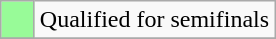<table class="wikitable">
<tr>
<td width=15px bgcolor="#98fb98"></td>
<td>Qualified for semifinals</td>
</tr>
<tr>
</tr>
</table>
